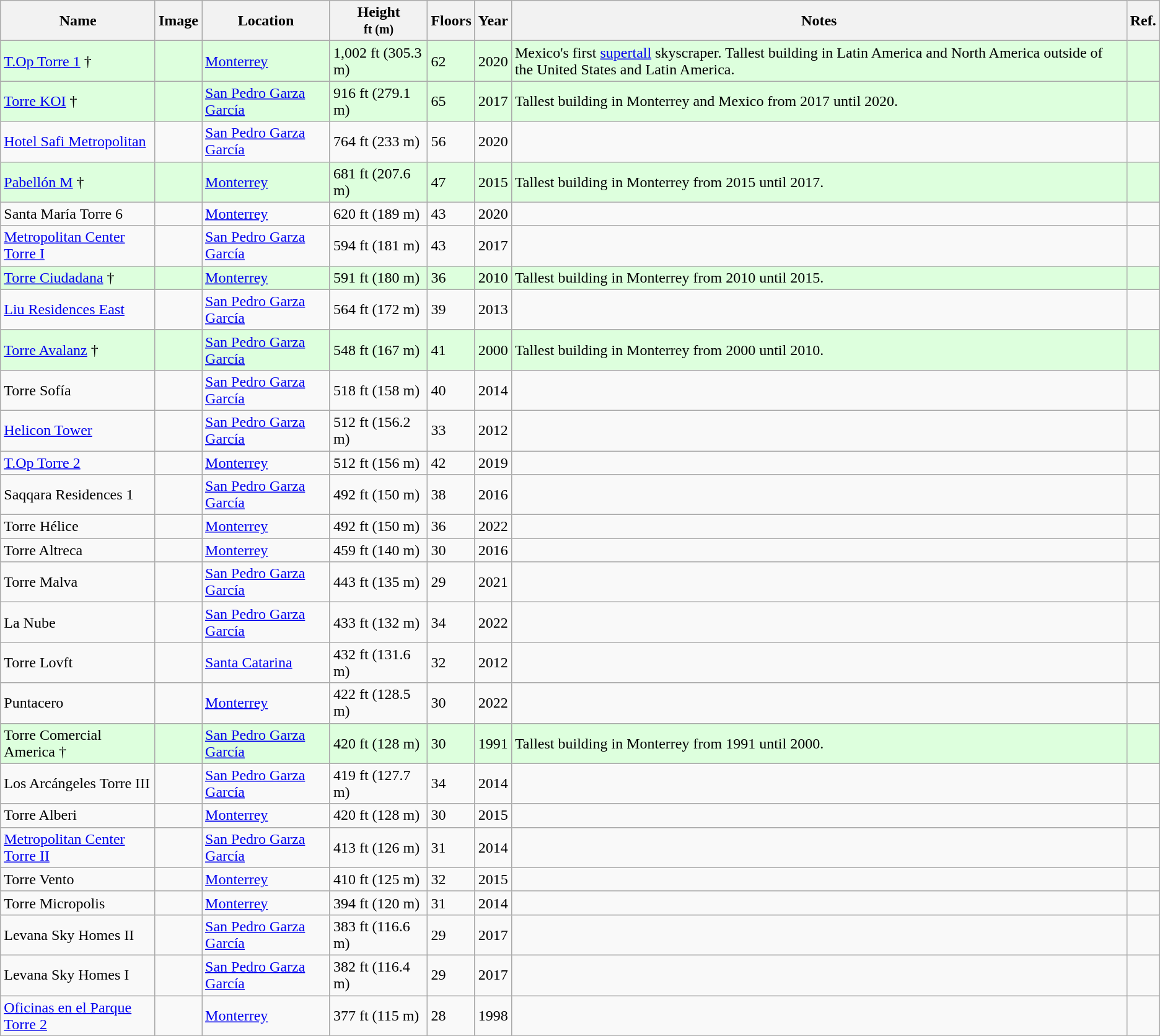<table class="wikitable sortable static-row-numbers">
<tr>
<th>Name</th>
<th>Image</th>
<th>Location</th>
<th>Height<br><small>ft (m)</small></th>
<th>Floors</th>
<th>Year</th>
<th class="unsortable">Notes</th>
<th>Ref.</th>
</tr>
<tr style="background:#dfd;">
<td><a href='#'>T.Op Torre 1</a> †</td>
<td></td>
<td><a href='#'>Monterrey</a></td>
<td>1,002 ft (305.3 m)</td>
<td>62</td>
<td>2020</td>
<td>Mexico's first <a href='#'>supertall</a> skyscraper. Tallest building in Latin America and North America outside of the United States and Latin America.</td>
<td></td>
</tr>
<tr style="background:#dfd;">
<td><a href='#'>Torre KOI</a> †</td>
<td></td>
<td><a href='#'>San Pedro Garza García</a></td>
<td>916 ft (279.1 m)</td>
<td>65</td>
<td>2017</td>
<td>Tallest building in Monterrey and Mexico from 2017 until 2020.</td>
<td></td>
</tr>
<tr>
<td><a href='#'>Hotel Safi Metropolitan</a></td>
<td><br></td>
<td><a href='#'>San Pedro Garza García</a></td>
<td>764 ft (233 m)</td>
<td>56</td>
<td>2020</td>
<td></td>
<td></td>
</tr>
<tr style="background:#dfd;">
<td><a href='#'>Pabellón M</a> †</td>
<td></td>
<td><a href='#'>Monterrey</a></td>
<td>681 ft (207.6 m)</td>
<td>47</td>
<td>2015</td>
<td>Tallest building in Monterrey from 2015 until 2017.</td>
<td></td>
</tr>
<tr>
<td>Santa María Torre 6</td>
<td></td>
<td><a href='#'>Monterrey</a></td>
<td>620 ft (189 m)</td>
<td>43</td>
<td>2020</td>
<td></td>
<td></td>
</tr>
<tr>
<td><a href='#'>Metropolitan Center Torre I</a></td>
<td></td>
<td><a href='#'>San Pedro Garza García</a></td>
<td>594 ft (181 m)</td>
<td>43</td>
<td>2017</td>
<td></td>
<td></td>
</tr>
<tr style="background:#dfd;">
<td><a href='#'>Torre Ciudadana</a> †</td>
<td></td>
<td><a href='#'>Monterrey</a></td>
<td>591 ft (180 m)</td>
<td>36</td>
<td>2010</td>
<td>Tallest building in Monterrey from 2010 until 2015.</td>
<td></td>
</tr>
<tr>
<td><a href='#'>Liu Residences East</a></td>
<td></td>
<td><a href='#'>San Pedro Garza García</a></td>
<td>564 ft (172 m)</td>
<td>39</td>
<td>2013</td>
<td></td>
<td></td>
</tr>
<tr style="background:#dfd;">
<td><a href='#'>Torre Avalanz</a> †</td>
<td></td>
<td><a href='#'>San Pedro Garza García</a></td>
<td>548 ft (167 m)</td>
<td>41</td>
<td>2000</td>
<td>Tallest building in Monterrey from 2000 until 2010.</td>
<td></td>
</tr>
<tr>
<td>Torre Sofía</td>
<td></td>
<td><a href='#'>San Pedro Garza García</a></td>
<td>518 ft (158 m)</td>
<td>40</td>
<td>2014</td>
<td></td>
<td></td>
</tr>
<tr>
<td><a href='#'>Helicon Tower</a></td>
<td></td>
<td><a href='#'>San Pedro Garza García</a></td>
<td>512 ft (156.2 m)</td>
<td>33</td>
<td>2012</td>
<td></td>
<td></td>
</tr>
<tr>
<td><a href='#'>T.Op Torre 2</a></td>
<td></td>
<td><a href='#'>Monterrey</a></td>
<td>512 ft (156 m)</td>
<td>42</td>
<td>2019</td>
<td></td>
<td></td>
</tr>
<tr>
<td>Saqqara Residences 1</td>
<td></td>
<td><a href='#'>San Pedro Garza García</a></td>
<td>492 ft (150 m)</td>
<td>38</td>
<td>2016</td>
<td></td>
<td></td>
</tr>
<tr>
<td>Torre Hélice</td>
<td></td>
<td><a href='#'>Monterrey</a></td>
<td>492 ft (150 m)</td>
<td>36</td>
<td>2022</td>
<td></td>
<td></td>
</tr>
<tr>
<td>Torre Altreca</td>
<td></td>
<td><a href='#'>Monterrey</a></td>
<td>459 ft (140 m)</td>
<td>30</td>
<td>2016</td>
<td></td>
<td></td>
</tr>
<tr>
<td>Torre Malva</td>
<td></td>
<td><a href='#'>San Pedro Garza García</a></td>
<td>443 ft (135 m)</td>
<td>29</td>
<td>2021</td>
<td></td>
<td></td>
</tr>
<tr>
<td>La Nube</td>
<td></td>
<td><a href='#'>San Pedro Garza García</a></td>
<td>433 ft (132 m)</td>
<td>34</td>
<td>2022</td>
<td></td>
<td></td>
</tr>
<tr>
<td>Torre Lovft</td>
<td></td>
<td><a href='#'>Santa Catarina</a></td>
<td>432 ft (131.6 m)</td>
<td>32</td>
<td>2012</td>
<td></td>
<td></td>
</tr>
<tr>
<td>Puntacero</td>
<td></td>
<td><a href='#'>Monterrey</a></td>
<td>422 ft (128.5 m)</td>
<td>30</td>
<td>2022</td>
<td></td>
<td></td>
</tr>
<tr style="background:#dfd;">
<td>Torre Comercial America †</td>
<td></td>
<td><a href='#'>San Pedro Garza García</a></td>
<td>420 ft (128 m)</td>
<td>30</td>
<td>1991</td>
<td>Tallest building in Monterrey from 1991 until 2000.</td>
<td></td>
</tr>
<tr>
<td>Los Arcángeles Torre III</td>
<td></td>
<td><a href='#'>San Pedro Garza García</a></td>
<td>419 ft (127.7 m)</td>
<td>34</td>
<td>2014</td>
<td></td>
<td></td>
</tr>
<tr>
<td>Torre Alberi</td>
<td></td>
<td><a href='#'>Monterrey</a></td>
<td>420 ft (128 m)</td>
<td>30</td>
<td>2015</td>
<td></td>
<td></td>
</tr>
<tr>
<td><a href='#'>Metropolitan Center Torre II</a></td>
<td></td>
<td><a href='#'>San Pedro Garza García</a></td>
<td>413 ft (126 m)</td>
<td>31</td>
<td>2014</td>
<td></td>
<td></td>
</tr>
<tr>
<td>Torre Vento</td>
<td></td>
<td><a href='#'>Monterrey</a></td>
<td>410 ft (125 m)</td>
<td>32</td>
<td>2015</td>
<td></td>
<td></td>
</tr>
<tr>
<td>Torre Micropolis</td>
<td></td>
<td><a href='#'>Monterrey</a></td>
<td>394 ft (120 m)</td>
<td>31</td>
<td>2014</td>
<td></td>
<td></td>
</tr>
<tr>
<td>Levana Sky Homes II</td>
<td></td>
<td><a href='#'>San Pedro Garza García</a></td>
<td>383 ft (116.6 m)</td>
<td>29</td>
<td>2017</td>
<td></td>
<td></td>
</tr>
<tr>
<td>Levana Sky Homes I</td>
<td></td>
<td><a href='#'>San Pedro Garza García</a></td>
<td>382 ft (116.4 m)</td>
<td>29</td>
<td>2017</td>
<td></td>
<td></td>
</tr>
<tr>
<td><a href='#'>Oficinas en el Parque Torre 2</a></td>
<td></td>
<td><a href='#'>Monterrey</a></td>
<td>377 ft (115 m)</td>
<td>28</td>
<td>1998</td>
<td></td>
<td></td>
</tr>
</table>
